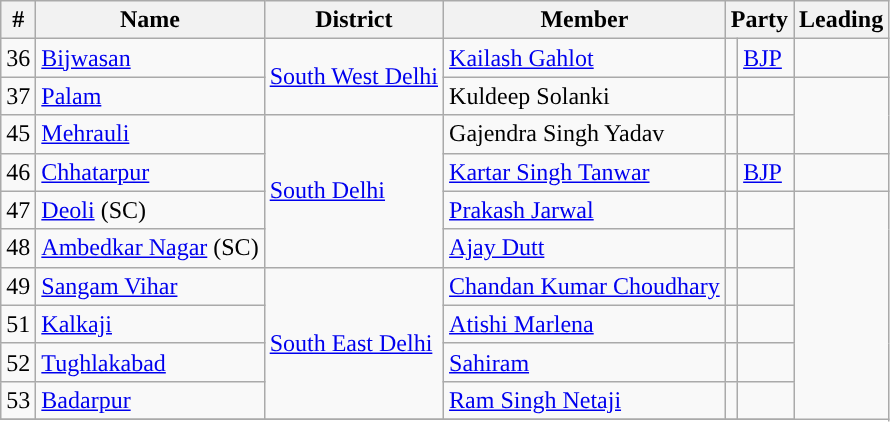<table class="wikitable">
<tr>
<th>#</th>
<th>Name</th>
<th>District</th>
<th>Member</th>
<th colspan="2">Party</th>
<th colspan="2">Leading<br></th>
</tr>
<tr>
<td>36</td>
<td><a href='#'>Bijwasan</a></td>
<td rowspan="2"><a href='#'>South West Delhi</a></td>
<td><a href='#'>Kailash Gahlot</a></td>
<td style="background-color:"></td>
<td><a href='#'>BJP</a></td>
<td></td>
</tr>
<tr>
<td>37</td>
<td><a href='#'>Palam</a></td>
<td>Kuldeep Solanki</td>
<td></td>
<td></td>
</tr>
<tr>
<td>45</td>
<td><a href='#'>Mehrauli</a></td>
<td rowspan="4"><a href='#'>South Delhi</a></td>
<td>Gajendra Singh Yadav</td>
<td></td>
<td></td>
</tr>
<tr>
<td>46</td>
<td><a href='#'>Chhatarpur</a></td>
<td><a href='#'>Kartar Singh Tanwar</a></td>
<td style="background-color:"></td>
<td><a href='#'>BJP</a></td>
<td></td>
</tr>
<tr>
<td>47</td>
<td><a href='#'>Deoli</a> (SC)</td>
<td><a href='#'>Prakash Jarwal</a></td>
<td></td>
<td></td>
</tr>
<tr>
<td>48</td>
<td><a href='#'>Ambedkar Nagar</a> (SC)</td>
<td><a href='#'>Ajay Dutt</a></td>
<td></td>
<td></td>
</tr>
<tr>
<td>49</td>
<td><a href='#'>Sangam Vihar</a></td>
<td rowspan="4"><a href='#'>South East Delhi</a></td>
<td><a href='#'>Chandan Kumar Choudhary</a></td>
<td></td>
<td></td>
</tr>
<tr>
<td>51</td>
<td><a href='#'>Kalkaji</a></td>
<td><a href='#'>Atishi Marlena</a></td>
<td></td>
<td></td>
</tr>
<tr>
<td>52</td>
<td><a href='#'>Tughlakabad</a></td>
<td><a href='#'>Sahiram</a></td>
<td></td>
<td></td>
</tr>
<tr>
<td>53</td>
<td><a href='#'>Badarpur</a></td>
<td><a href='#'>Ram Singh Netaji</a></td>
<td></td>
<td></td>
</tr>
<tr>
</tr>
</table>
